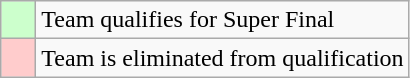<table class="wikitable">
<tr>
<td style="background: #ccffcc;">    </td>
<td>Team qualifies for Super Final</td>
</tr>
<tr>
<td style="background: #ffcccc;">    </td>
<td>Team is eliminated from qualification</td>
</tr>
</table>
